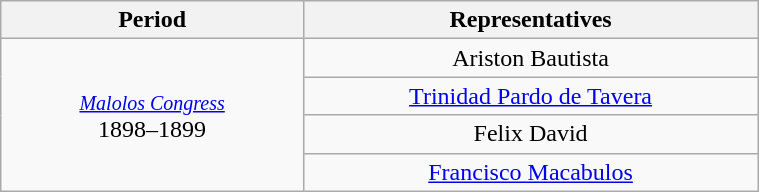<table class="wikitable" style="text-align:center; width:40%;">
<tr>
<th width="40%">Period</th>
<th>Representatives</th>
</tr>
<tr>
<td rowspan="4"><small><em><a href='#'>Malolos Congress</a></em></small><br>1898–1899</td>
<td>Ariston Bautista</td>
</tr>
<tr>
<td><a href='#'>Trinidad Pardo de Tavera</a></td>
</tr>
<tr>
<td>Felix David</td>
</tr>
<tr>
<td><a href='#'>Francisco Macabulos</a></td>
</tr>
</table>
